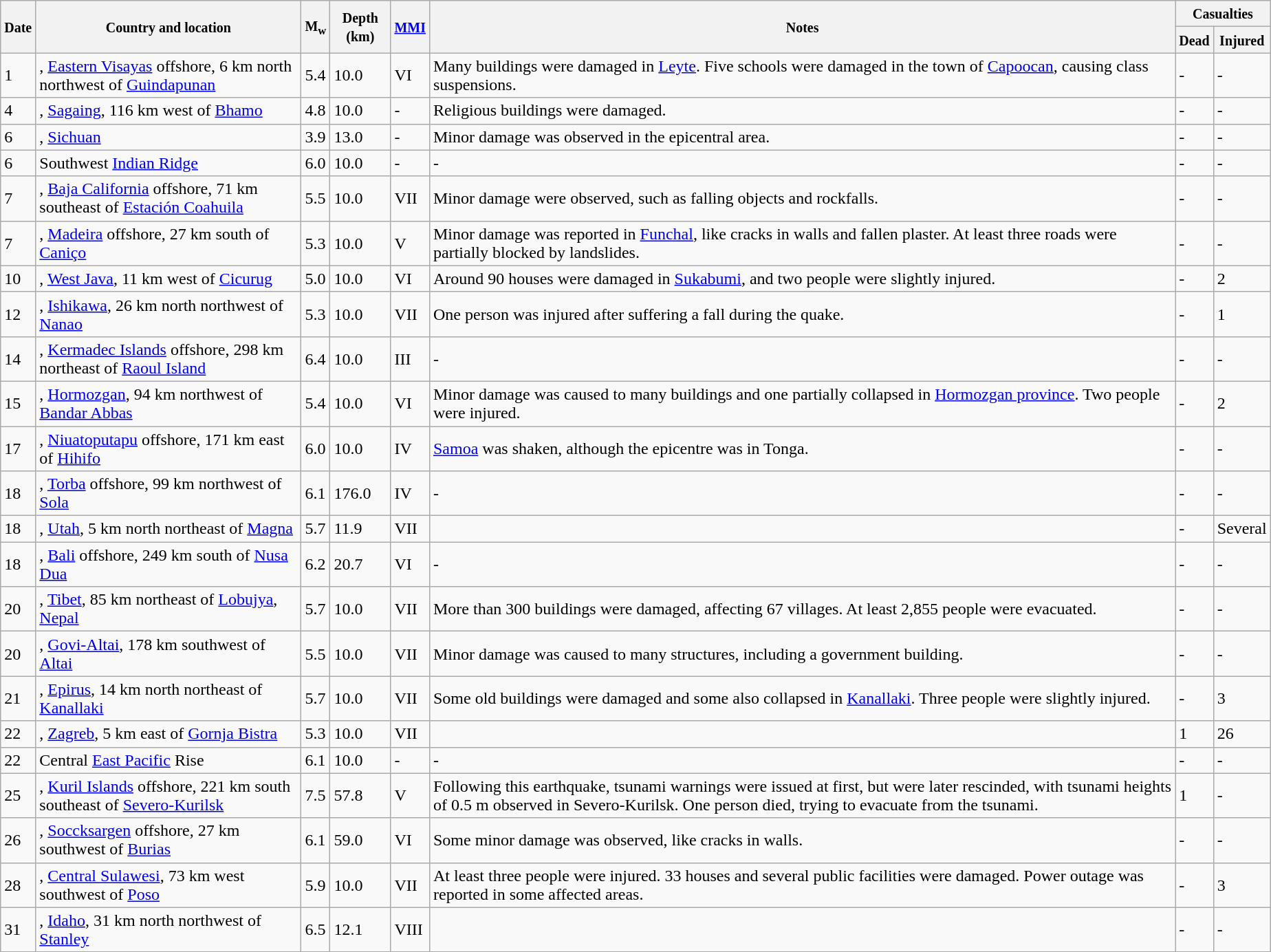<table class="wikitable sortable" style="border:1px black; margin-left:1em;">
<tr>
<th rowspan="2"><small>Date</small></th>
<th rowspan="2" style="width: 250px"><small>Country and location</small></th>
<th rowspan="2"><small>M<sub>w</sub></small></th>
<th rowspan="2"><small>Depth (km)</small></th>
<th rowspan="2"><small><a href='#'>MMI</a></small></th>
<th rowspan="2" class="unsortable"><small>Notes</small></th>
<th colspan="2"><small>Casualties</small></th>
</tr>
<tr>
<th><small>Dead</small></th>
<th><small>Injured</small></th>
</tr>
<tr>
<td>1</td>
<td>, <a href='#'>Eastern Visayas</a> offshore, 6 km north northwest of <a href='#'>Guindapunan</a></td>
<td>5.4</td>
<td>10.0</td>
<td>VI</td>
<td>Many buildings were damaged in <a href='#'>Leyte</a>. Five schools were damaged in the town of <a href='#'>Capoocan</a>, causing class suspensions.</td>
<td>-</td>
<td>-</td>
</tr>
<tr>
<td>4</td>
<td>, <a href='#'>Sagaing</a>, 116 km west of <a href='#'>Bhamo</a></td>
<td>4.8</td>
<td>10.0</td>
<td>-</td>
<td>Religious buildings were damaged.</td>
<td>-</td>
<td>-</td>
</tr>
<tr>
<td>6</td>
<td>, <a href='#'>Sichuan</a></td>
<td>3.9</td>
<td>13.0</td>
<td>-</td>
<td>Minor damage was observed in the epicentral area.</td>
<td>-</td>
<td>-</td>
</tr>
<tr>
<td>6</td>
<td>Southwest <a href='#'>Indian Ridge</a></td>
<td>6.0</td>
<td>10.0</td>
<td>-</td>
<td>-</td>
<td>-</td>
<td>-</td>
</tr>
<tr>
<td>7</td>
<td>, <a href='#'>Baja California</a> offshore, 71 km southeast of <a href='#'>Estación Coahuila</a></td>
<td>5.5</td>
<td>10.0</td>
<td>VII</td>
<td>Minor damage were observed, such as falling objects and rockfalls.</td>
<td>-</td>
<td>-</td>
</tr>
<tr>
<td>7</td>
<td>, <a href='#'>Madeira</a> offshore, 27 km south of <a href='#'>Caniço</a></td>
<td>5.3</td>
<td>10.0</td>
<td>V</td>
<td>Minor damage was reported in <a href='#'>Funchal</a>, like cracks in walls and fallen plaster. At least three roads were partially blocked by landslides.</td>
<td>-</td>
<td>-</td>
</tr>
<tr>
<td>10</td>
<td>, <a href='#'>West Java</a>, 11 km west of <a href='#'>Cicurug</a></td>
<td>5.0</td>
<td>10.0</td>
<td>VI</td>
<td>Around 90 houses were damaged in <a href='#'>Sukabumi</a>, and two people were slightly injured.</td>
<td>-</td>
<td>2</td>
</tr>
<tr>
<td>12</td>
<td>, <a href='#'>Ishikawa</a>, 26 km north northwest of <a href='#'>Nanao</a></td>
<td>5.3</td>
<td>10.0</td>
<td>VII</td>
<td>One person was injured after suffering a fall during the quake.</td>
<td>-</td>
<td>1</td>
</tr>
<tr>
<td>14</td>
<td>, <a href='#'>Kermadec Islands</a> offshore, 298 km northeast of <a href='#'>Raoul Island</a></td>
<td>6.4</td>
<td>10.0</td>
<td>III</td>
<td>-</td>
<td>-</td>
<td>-</td>
</tr>
<tr>
<td>15</td>
<td>, <a href='#'>Hormozgan</a>, 94 km northwest of <a href='#'>Bandar Abbas</a></td>
<td>5.4</td>
<td>10.0</td>
<td>VI</td>
<td>Minor damage was caused to many buildings and one partially collapsed in <a href='#'>Hormozgan province</a>. Two people were injured.</td>
<td>-</td>
<td>2</td>
</tr>
<tr>
<td>17</td>
<td>, <a href='#'>Niuatoputapu</a> offshore, 171 km east of <a href='#'>Hihifo</a></td>
<td>6.0</td>
<td>10.0</td>
<td>IV</td>
<td><a href='#'>Samoa</a> was shaken, although the epicentre was in Tonga.</td>
<td>-</td>
<td>-</td>
</tr>
<tr>
<td>18</td>
<td>, <a href='#'>Torba</a> offshore, 99 km northwest of <a href='#'>Sola</a></td>
<td>6.1</td>
<td>176.0</td>
<td>IV</td>
<td>-</td>
<td>-</td>
<td>-</td>
</tr>
<tr>
<td>18</td>
<td>, <a href='#'>Utah</a>, 5 km north northeast of <a href='#'>Magna</a></td>
<td>5.7</td>
<td>11.9</td>
<td>VII</td>
<td></td>
<td>-</td>
<td>Several</td>
</tr>
<tr>
<td>18</td>
<td>, <a href='#'>Bali</a> offshore, 249 km south of <a href='#'>Nusa Dua</a></td>
<td>6.2</td>
<td>20.7</td>
<td>VI</td>
<td>-</td>
<td>-</td>
<td>-</td>
</tr>
<tr>
<td>20</td>
<td>, <a href='#'>Tibet</a>, 85 km northeast of <a href='#'>Lobujya</a>, <a href='#'>Nepal</a></td>
<td>5.7</td>
<td>10.0</td>
<td>VII</td>
<td>More than 300 buildings were damaged, affecting 67 villages. At least 2,855 people were evacuated.</td>
<td>-</td>
<td>-</td>
</tr>
<tr>
<td>20</td>
<td>, <a href='#'>Govi-Altai</a>, 178 km southwest of <a href='#'>Altai</a></td>
<td>5.5</td>
<td>10.0</td>
<td>VII</td>
<td>Minor damage was caused to many structures, including a government building.</td>
<td>-</td>
<td>-</td>
</tr>
<tr>
<td>21</td>
<td>, <a href='#'>Epirus</a>, 14 km north northeast of <a href='#'>Kanallaki</a></td>
<td>5.7</td>
<td>10.0</td>
<td>VII</td>
<td>Some old buildings were damaged and some also collapsed in <a href='#'>Kanallaki</a>. Three people were slightly injured.</td>
<td>-</td>
<td>3</td>
</tr>
<tr>
<td>22</td>
<td>, <a href='#'>Zagreb</a>, 5 km east of <a href='#'>Gornja Bistra</a></td>
<td>5.3</td>
<td>10.0</td>
<td>VII</td>
<td></td>
<td>1</td>
<td>26</td>
</tr>
<tr>
<td>22</td>
<td>Central <a href='#'>East Pacific</a> Rise</td>
<td>6.1</td>
<td>10.0</td>
<td>-</td>
<td>-</td>
<td>-</td>
<td>-</td>
</tr>
<tr>
<td>25</td>
<td>, <a href='#'>Kuril Islands</a> offshore, 221 km south southeast of <a href='#'>Severo-Kurilsk</a></td>
<td>7.5</td>
<td>57.8</td>
<td>V</td>
<td>Following this earthquake, tsunami warnings were issued at first, but were later rescinded, with tsunami heights of 0.5 m observed in Severo-Kurilsk. One person died, trying to evacuate from the tsunami.</td>
<td>1</td>
<td>-</td>
</tr>
<tr>
<td>26</td>
<td>, <a href='#'>Soccksargen</a> offshore, 27 km southwest of <a href='#'>Burias</a></td>
<td>6.1</td>
<td>59.0</td>
<td>VI</td>
<td>Some minor damage was observed, like cracks in walls.</td>
<td>-</td>
<td>-</td>
</tr>
<tr>
<td>28</td>
<td>, <a href='#'>Central Sulawesi</a>, 73 km west southwest of <a href='#'>Poso</a></td>
<td>5.9</td>
<td>10.0</td>
<td>VII</td>
<td>At least three people were injured. 33 houses and several public facilities were damaged. Power outage was reported in some affected areas.</td>
<td>-</td>
<td>3</td>
</tr>
<tr>
<td>31</td>
<td>, <a href='#'>Idaho</a>, 31 km north northwest of <a href='#'>Stanley</a></td>
<td>6.5</td>
<td>12.1</td>
<td>VIII</td>
<td></td>
<td>-</td>
<td>-</td>
</tr>
<tr>
</tr>
</table>
